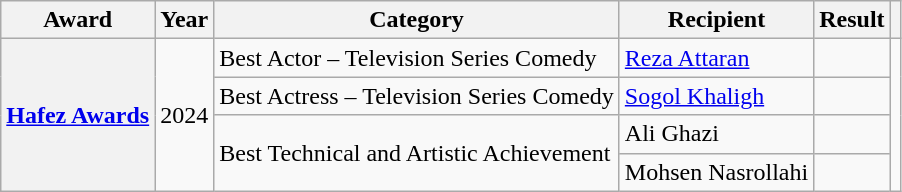<table class="wikitable sortable plainrowheaders">
<tr>
<th scope="col">Award</th>
<th scope="col">Year</th>
<th scope="col">Category</th>
<th scope="col">Recipient</th>
<th scope="col">Result</th>
<th></th>
</tr>
<tr>
<th rowspan="4" scope="row"><a href='#'>Hafez Awards</a></th>
<td rowspan="4">2024</td>
<td>Best Actor – Television Series Comedy</td>
<td><a href='#'>Reza Attaran</a></td>
<td></td>
<td rowspan="4"></td>
</tr>
<tr>
<td>Best Actress – Television Series Comedy</td>
<td><a href='#'>Sogol Khaligh</a></td>
<td></td>
</tr>
<tr>
<td rowspan="2">Best Technical and Artistic Achievement</td>
<td>Ali Ghazi</td>
<td></td>
</tr>
<tr>
<td>Mohsen Nasrollahi</td>
<td></td>
</tr>
</table>
